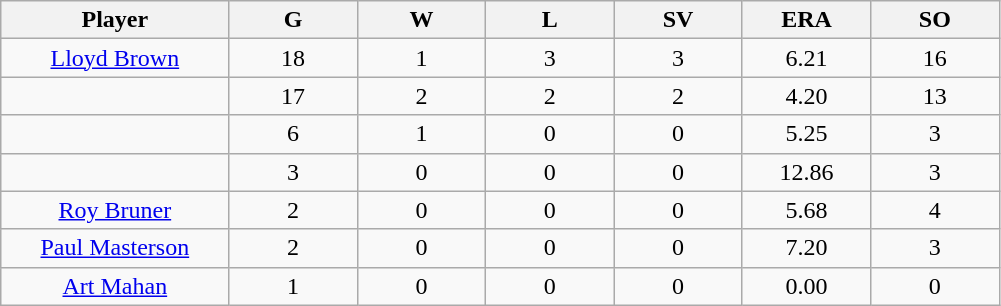<table class="wikitable sortable">
<tr>
<th bgcolor="#DDDDFF" width="16%">Player</th>
<th bgcolor="#DDDDFF" width="9%">G</th>
<th bgcolor="#DDDDFF" width="9%">W</th>
<th bgcolor="#DDDDFF" width="9%">L</th>
<th bgcolor="#DDDDFF" width="9%">SV</th>
<th bgcolor="#DDDDFF" width="9%">ERA</th>
<th bgcolor="#DDDDFF" width="9%">SO</th>
</tr>
<tr align="center">
<td><a href='#'>Lloyd Brown</a></td>
<td>18</td>
<td>1</td>
<td>3</td>
<td>3</td>
<td>6.21</td>
<td>16</td>
</tr>
<tr align=center>
<td></td>
<td>17</td>
<td>2</td>
<td>2</td>
<td>2</td>
<td>4.20</td>
<td>13</td>
</tr>
<tr align="center">
<td></td>
<td>6</td>
<td>1</td>
<td>0</td>
<td>0</td>
<td>5.25</td>
<td>3</td>
</tr>
<tr align="center">
<td></td>
<td>3</td>
<td>0</td>
<td>0</td>
<td>0</td>
<td>12.86</td>
<td>3</td>
</tr>
<tr align="center">
<td><a href='#'>Roy Bruner</a></td>
<td>2</td>
<td>0</td>
<td>0</td>
<td>0</td>
<td>5.68</td>
<td>4</td>
</tr>
<tr align=center>
<td><a href='#'>Paul Masterson</a></td>
<td>2</td>
<td>0</td>
<td>0</td>
<td>0</td>
<td>7.20</td>
<td>3</td>
</tr>
<tr align=center>
<td><a href='#'>Art Mahan</a></td>
<td>1</td>
<td>0</td>
<td>0</td>
<td>0</td>
<td>0.00</td>
<td>0</td>
</tr>
</table>
